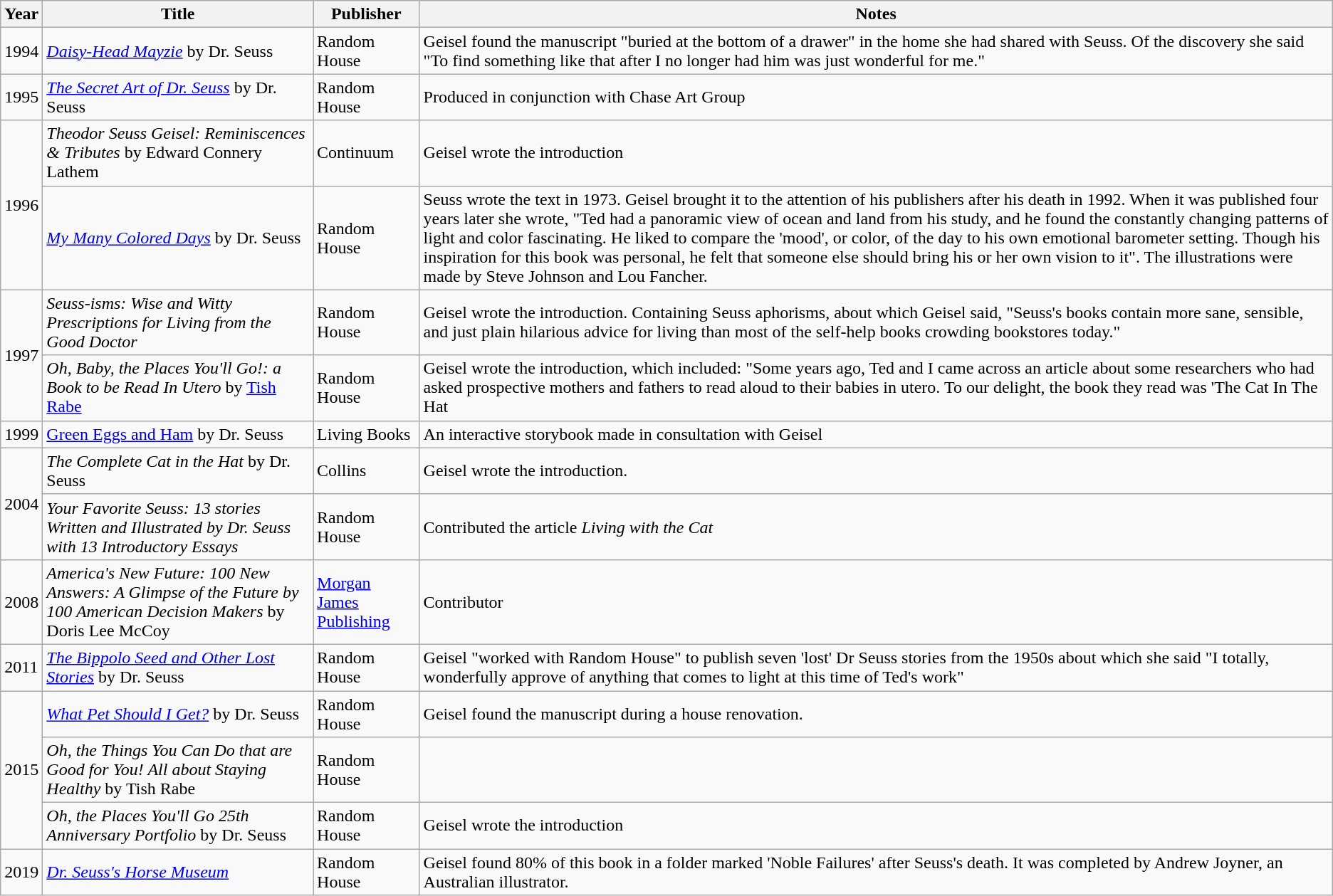<table class=wikitable>
<tr>
<th>Year</th>
<th>Title</th>
<th>Publisher</th>
<th>Notes</th>
</tr>
<tr>
<td>1994</td>
<td><em><a href='#'>Daisy-Head Mayzie</a></em> by Dr. Seuss</td>
<td>Random House</td>
<td>Geisel found the manuscript "buried at the bottom of a drawer" in the home she had shared with Seuss. Of the discovery she said "To find something like that after I no longer had him was just wonderful for me."</td>
</tr>
<tr>
<td>1995</td>
<td><em><a href='#'>The Secret Art of Dr. Seuss</a></em> by Dr. Seuss</td>
<td>Random House</td>
<td>Produced in conjunction with Chase Art Group</td>
</tr>
<tr>
<td rowspan="2">1996</td>
<td><em>Theodor Seuss Geisel: Reminiscences & Tributes</em> by Edward Connery Lathem</td>
<td>Continuum</td>
<td>Geisel wrote the introduction</td>
</tr>
<tr>
<td><em><a href='#'>My Many Colored Days</a></em> by Dr. Seuss</td>
<td>Random House</td>
<td>Seuss wrote the text in 1973. Geisel brought it to the attention of his publishers after his death in 1992. When it was published four years later she wrote, "Ted had a panoramic view of ocean and land from his study, and he found the constantly changing patterns of light and color fascinating. He liked to compare the 'mood', or color, of the day to his own emotional barometer setting. Though his inspiration for this book was personal, he felt that someone else should bring his or her own vision to it". The illustrations were made by Steve Johnson and Lou Fancher.</td>
</tr>
<tr>
<td rowspan="2">1997</td>
<td><em>Seuss-isms: Wise and Witty Prescriptions for Living from the Good Doctor</em></td>
<td>Random House</td>
<td>Geisel wrote the introduction. Containing Seuss aphorisms, about which Geisel said, "Seuss's books contain more sane, sensible, and just plain hilarious advice for living than most of the self-help books crowding bookstores today."</td>
</tr>
<tr>
<td><em>Oh, Baby, the Places You'll Go!: a Book to be Read In Utero</em> by <a href='#'>Tish Rabe</a></td>
<td>Random House</td>
<td>Geisel wrote the introduction, which included: "Some years ago, Ted and I came across an article about some researchers who had asked prospective mothers and fathers to read aloud to their babies in utero. To our delight, the book they read was 'The Cat In The Hat</td>
</tr>
<tr>
<td>1999</td>
<td><a href='#'>Green Eggs and Ham</a> by Dr. Seuss</td>
<td>Living Books</td>
<td>An interactive storybook made in consultation with Geisel</td>
</tr>
<tr>
<td rowspan="2">2004</td>
<td><em>The Complete Cat in the Hat</em> by Dr. Seuss</td>
<td>Collins</td>
<td>Geisel wrote the introduction.</td>
</tr>
<tr>
<td><em>Your Favorite Seuss: 13 stories Written and Illustrated by Dr. Seuss with 13 Introductory Essays</em></td>
<td>Random House</td>
<td>Contributed the article <em>Living with the Cat</em></td>
</tr>
<tr>
<td>2008</td>
<td><em>America's New Future: 100 New Answers: A Glimpse of the Future by 100 American Decision Makers</em> by Doris Lee McCoy</td>
<td><a href='#'>Morgan James Publishing</a></td>
<td>Contributor</td>
</tr>
<tr>
<td>2011</td>
<td><em><a href='#'>The Bippolo Seed and Other Lost Stories</a></em> by Dr. Seuss</td>
<td>Random House</td>
<td>Geisel "worked with Random House" to publish seven 'lost' Dr Seuss stories from the 1950s about which she said "I totally, wonderfully approve of anything that comes to light at this time of Ted's work"</td>
</tr>
<tr>
<td rowspan="3">2015</td>
<td><em><a href='#'>What Pet Should I Get?</a></em> by Dr. Seuss</td>
<td>Random House</td>
<td>Geisel found the manuscript during a house renovation.</td>
</tr>
<tr>
<td><em>Oh, the Things You Can Do that are Good for You! All about Staying Healthy</em> by Tish Rabe</td>
<td>Random House</td>
<td></td>
</tr>
<tr>
<td><em>Oh, the Places You'll Go 25th Anniversary Portfolio</em> by Dr. Seuss</td>
<td>Random House</td>
<td>Geisel wrote the introduction</td>
</tr>
<tr>
<td>2019</td>
<td><em><a href='#'>Dr. Seuss's Horse Museum</a></em></td>
<td>Random House</td>
<td>Geisel found 80% of this book in a folder marked 'Noble Failures' after Seuss's death. It was completed by Andrew Joyner, an Australian illustrator.</td>
</tr>
</table>
